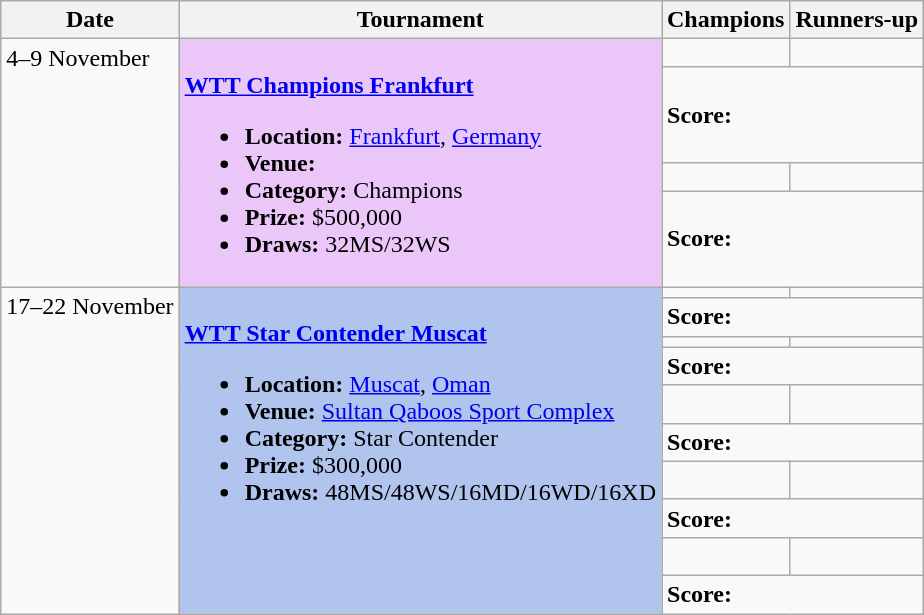<table class="wikitable">
<tr>
<th scope=col>Date</th>
<th scope=col>Tournament</th>
<th scope=col>Champions</th>
<th scope=col>Runners-up</th>
</tr>
<tr valign=top>
<td rowspan=4>4–9 November</td>
<td style="background:#EBC7F9;" rowspan="4"><br><strong><a href='#'>WTT Champions Frankfurt</a></strong><ul><li><strong>Location:</strong> <a href='#'>Frankfurt</a>, <a href='#'>Germany</a></li><li><strong>Venue:</strong></li><li><strong>Category:</strong> Champions</li><li><strong>Prize:</strong> $500,000</li><li><strong>Draws:</strong> 32MS/32WS</li></ul></td>
<td valign=middle><strong> </strong></td>
<td valign=middle></td>
</tr>
<tr>
<td colspan=2><strong>Score: </strong></td>
</tr>
<tr valign=middle>
<td><strong> </strong></td>
<td></td>
</tr>
<tr>
<td colspan=2><strong>Score: </strong></td>
</tr>
<tr valign=top>
<td rowspan=10>17–22 November</td>
<td style="background:#b0c4ed;" rowspan="10"><br><strong><a href='#'>WTT Star Contender Muscat</a></strong><ul><li><strong>Location:</strong> <a href='#'>Muscat</a>, <a href='#'>Oman</a></li><li><strong>Venue:</strong> <a href='#'>Sultan Qaboos Sport Complex</a></li><li><strong>Category:</strong> Star Contender</li><li><strong>Prize:</strong> $300,000</li><li><strong>Draws:</strong> 48MS/48WS/16MD/16WD/16XD</li></ul></td>
<td><strong> </strong></td>
<td></td>
</tr>
<tr>
<td colspan=2><strong>Score: </strong></td>
</tr>
<tr valign=top>
<td><strong> </strong></td>
<td></td>
</tr>
<tr>
<td colspan=2><strong>Score: </strong></td>
</tr>
<tr valign=top>
<td><strong> <br> </strong></td>
<td> <br></td>
</tr>
<tr>
<td colspan=2><strong>Score: </strong></td>
</tr>
<tr valign=top>
<td><strong> <br> </strong></td>
<td> <br></td>
</tr>
<tr>
<td colspan=2><strong>Score: </strong></td>
</tr>
<tr valign=top>
<td><strong> <br> </strong></td>
<td> <br></td>
</tr>
<tr>
<td colspan=2><strong>Score: </strong></td>
</tr>
</table>
